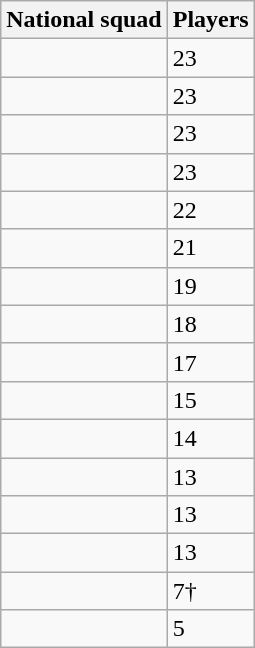<table class="wikitable sortable">
<tr>
<th>National squad</th>
<th>Players</th>
</tr>
<tr>
<td></td>
<td>23</td>
</tr>
<tr>
<td></td>
<td>23</td>
</tr>
<tr>
<td></td>
<td>23</td>
</tr>
<tr>
<td></td>
<td>23</td>
</tr>
<tr>
<td></td>
<td>22</td>
</tr>
<tr>
<td></td>
<td>21</td>
</tr>
<tr>
<td></td>
<td>19</td>
</tr>
<tr>
<td></td>
<td>18</td>
</tr>
<tr>
<td></td>
<td>17</td>
</tr>
<tr>
<td></td>
<td>15</td>
</tr>
<tr>
<td></td>
<td>14</td>
</tr>
<tr>
<td></td>
<td>13</td>
</tr>
<tr>
<td></td>
<td>13</td>
</tr>
<tr>
<td></td>
<td>13</td>
</tr>
<tr>
<td></td>
<td>7†</td>
</tr>
<tr>
<td></td>
<td>5</td>
</tr>
</table>
